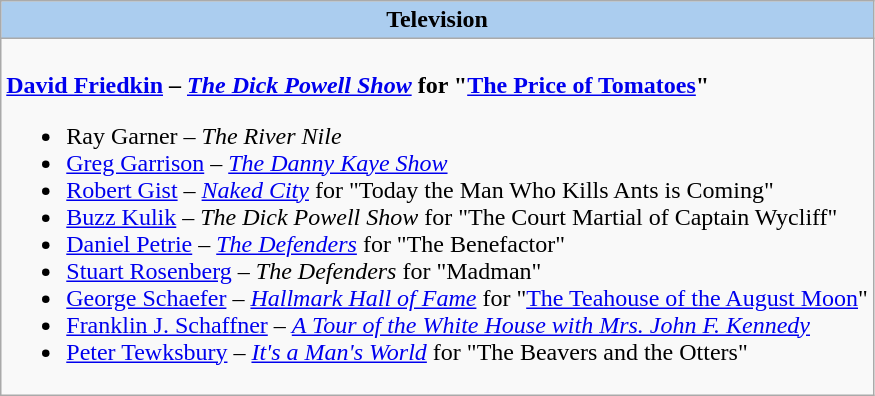<table class=wikitable style="width="100%">
<tr>
<th colspan="2" style="background:#abcdef;">Television</th>
</tr>
<tr>
<td colspan="2" style="vertical-align:top;"><br><strong><a href='#'>David Friedkin</a> – <em><a href='#'>The Dick Powell Show</a></em> for "<a href='#'>The Price of Tomatoes</a>"</strong><ul><li>Ray Garner – <em>The River Nile</em></li><li><a href='#'>Greg Garrison</a> – <em><a href='#'>The Danny Kaye Show</a></em></li><li><a href='#'>Robert Gist</a> – <em><a href='#'>Naked City</a></em> for "Today the Man Who Kills Ants is Coming"</li><li><a href='#'>Buzz Kulik</a> – <em>The Dick Powell Show</em> for "The Court Martial of Captain Wycliff"</li><li><a href='#'>Daniel Petrie</a> – <em><a href='#'>The Defenders</a></em> for "The Benefactor"</li><li><a href='#'>Stuart Rosenberg</a> – <em>The Defenders</em> for "Madman"</li><li><a href='#'>George Schaefer</a> – <em><a href='#'>Hallmark Hall of Fame</a></em> for "<a href='#'>The Teahouse of the August Moon</a>"</li><li><a href='#'>Franklin J. Schaffner</a> – <em><a href='#'>A Tour of the White House with Mrs. John F. Kennedy</a></em></li><li><a href='#'>Peter Tewksbury</a> – <em><a href='#'>It's a Man's World</a></em> for "The Beavers and the Otters"</li></ul></td>
</tr>
</table>
